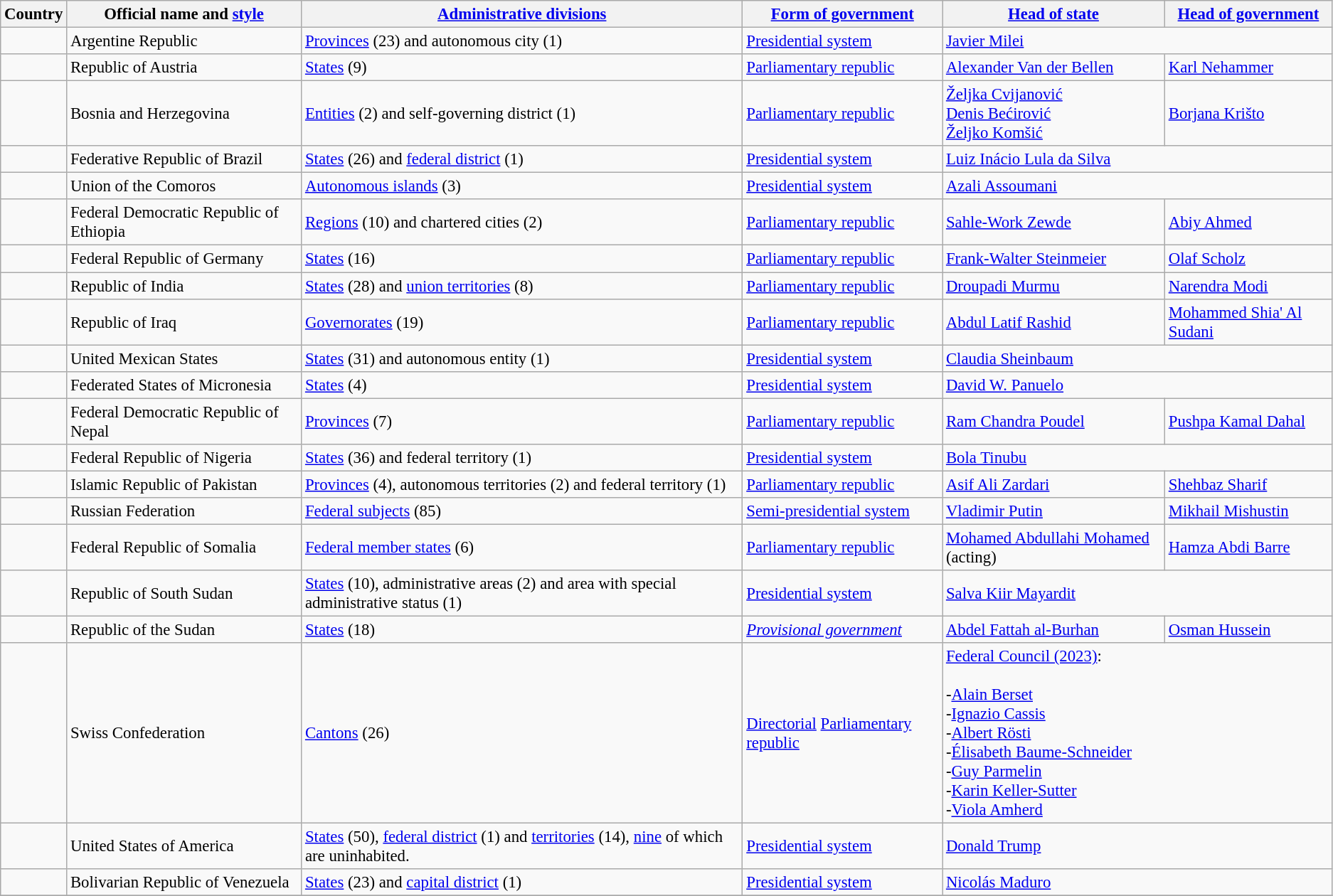<table class="wikitable sortable" style="font-size: 95%;">
<tr>
<th>Country</th>
<th>Official name and <a href='#'>style</a></th>
<th><a href='#'>Administrative divisions</a></th>
<th><a href='#'>Form of government</a></th>
<th><a href='#'>Head of state</a></th>
<th><a href='#'>Head of government</a></th>
</tr>
<tr>
<td></td>
<td>Argentine Republic</td>
<td><a href='#'>Provinces</a> (23) and autonomous city (1)</td>
<td><a href='#'>Presidential system</a></td>
<td colspan="2"><div><a href='#'>Javier Milei</a></div></td>
</tr>
<tr>
<td></td>
<td>Republic of Austria</td>
<td><a href='#'>States</a> (9)</td>
<td><a href='#'>Parliamentary republic</a></td>
<td><a href='#'>Alexander Van der Bellen</a></td>
<td><a href='#'>Karl Nehammer</a></td>
</tr>
<tr>
<td></td>
<td>Bosnia and Herzegovina</td>
<td><a href='#'>Entities</a> (2) and self-governing district (1)</td>
<td><a href='#'>Parliamentary republic</a></td>
<td><a href='#'>Željka Cvijanović</a><br><a href='#'>Denis Bećirović</a><br><a href='#'>Željko Komšić</a></td>
<td><a href='#'>Borjana Krišto</a></td>
</tr>
<tr>
<td></td>
<td>Federative Republic of Brazil</td>
<td><a href='#'>States</a> (26) and <a href='#'>federal district</a> (1)</td>
<td><a href='#'>Presidential system</a></td>
<td colspan="2"><div><a href='#'>Luiz Inácio Lula da Silva</a></div></td>
</tr>
<tr>
<td></td>
<td>Union of the Comoros</td>
<td><a href='#'>Autonomous islands</a> (3)</td>
<td><a href='#'>Presidential system</a></td>
<td colspan="2"><div><a href='#'>Azali Assoumani</a></div></td>
</tr>
<tr>
<td></td>
<td>Federal Democratic Republic of Ethiopia</td>
<td><a href='#'>Regions</a> (10) and chartered cities (2)</td>
<td><a href='#'>Parliamentary republic</a></td>
<td><a href='#'>Sahle-Work Zewde</a></td>
<td><a href='#'>Abiy Ahmed</a></td>
</tr>
<tr>
<td></td>
<td>Federal Republic of Germany</td>
<td><a href='#'>States</a> (16)</td>
<td><a href='#'>Parliamentary republic</a></td>
<td><a href='#'>Frank-Walter Steinmeier</a></td>
<td><a href='#'>Olaf Scholz</a></td>
</tr>
<tr>
<td></td>
<td>Republic of India</td>
<td><a href='#'>States</a> (28) and <a href='#'>union territories</a> (8)</td>
<td><a href='#'>Parliamentary republic</a></td>
<td><a href='#'>Droupadi Murmu</a></td>
<td><a href='#'>Narendra Modi</a></td>
</tr>
<tr>
<td></td>
<td>Republic of Iraq</td>
<td><a href='#'>Governorates</a> (19)</td>
<td><a href='#'>Parliamentary republic</a></td>
<td><a href='#'>Abdul Latif Rashid</a></td>
<td><a href='#'>Mohammed Shia' Al Sudani</a></td>
</tr>
<tr>
<td></td>
<td>United Mexican States</td>
<td><a href='#'>States</a> (31) and autonomous entity (1)</td>
<td><a href='#'>Presidential system</a></td>
<td colspan="2"><div><a href='#'>Claudia Sheinbaum</a></div></td>
</tr>
<tr>
<td></td>
<td>Federated States of Micronesia</td>
<td><a href='#'>States</a> (4)</td>
<td><a href='#'>Presidential system</a></td>
<td colspan="2"><div><a href='#'>David W. Panuelo</a></div></td>
</tr>
<tr>
<td></td>
<td>Federal Democratic Republic of Nepal</td>
<td><a href='#'>Provinces</a> (7)</td>
<td><a href='#'>Parliamentary republic</a></td>
<td><a href='#'>Ram Chandra Poudel</a></td>
<td><a href='#'>Pushpa Kamal Dahal</a></td>
</tr>
<tr>
<td></td>
<td>Federal Republic of Nigeria</td>
<td><a href='#'>States</a> (36) and federal territory (1)</td>
<td><a href='#'>Presidential system</a></td>
<td colspan="2"><div><a href='#'>Bola Tinubu</a></div></td>
</tr>
<tr>
<td></td>
<td>Islamic Republic of Pakistan</td>
<td><a href='#'>Provinces</a> (4), autonomous territories (2) and federal territory (1)</td>
<td><a href='#'>Parliamentary republic</a></td>
<td><a href='#'>Asif Ali Zardari</a></td>
<td><a href='#'>Shehbaz Sharif</a></td>
</tr>
<tr>
<td></td>
<td>Russian Federation</td>
<td><a href='#'>Federal subjects</a> (85)</td>
<td><a href='#'>Semi-presidential system</a></td>
<td><a href='#'>Vladimir Putin</a></td>
<td><a href='#'>Mikhail Mishustin</a></td>
</tr>
<tr>
<td></td>
<td>Federal Republic of Somalia</td>
<td><a href='#'>Federal member states</a> (6)</td>
<td><a href='#'>Parliamentary republic</a></td>
<td><a href='#'>Mohamed Abdullahi Mohamed</a> (acting)</td>
<td><a href='#'>Hamza Abdi Barre</a></td>
</tr>
<tr>
<td></td>
<td>Republic of South Sudan</td>
<td><a href='#'>States</a> (10), administrative areas (2) and area with special administrative status (1)</td>
<td><a href='#'>Presidential system</a></td>
<td colspan="2"><div><a href='#'>Salva Kiir Mayardit</a></div></td>
</tr>
<tr>
<td></td>
<td>Republic of the Sudan</td>
<td><a href='#'>States</a> (18)</td>
<td><em><a href='#'>Provisional government</a></em></td>
<td><a href='#'>Abdel Fattah al-Burhan</a></td>
<td><a href='#'>Osman Hussein</a></td>
</tr>
<tr>
<td></td>
<td>Swiss Confederation</td>
<td><a href='#'>Cantons</a> (26)</td>
<td><a href='#'>Directorial</a> <a href='#'>Parliamentary republic</a></td>
<td colspan="2"><div><a href='#'>Federal Council (2023)</a>:<br><br>-<a href='#'>Alain Berset</a>
<br>-<a href='#'>Ignazio Cassis</a>
<br>-<a href='#'>Albert Rösti</a>
<br>-<a href='#'>Élisabeth Baume-Schneider</a>
<br>-<a href='#'>Guy Parmelin</a>
<br>-<a href='#'>Karin Keller-Sutter</a>
<br>-<a href='#'>Viola Amherd</a>
</div></td>
</tr>
<tr>
<td></td>
<td>United States of America</td>
<td><a href='#'>States</a> (50), <a href='#'>federal district</a> (1) and <a href='#'>territories</a> (14), <a href='#'>nine</a> of which are uninhabited.</td>
<td><a href='#'>Presidential system</a></td>
<td colspan="2"><div><a href='#'>Donald Trump</a></div></td>
</tr>
<tr>
<td></td>
<td>Bolivarian Republic of Venezuela</td>
<td><a href='#'>States</a> (23) and <a href='#'>capital district</a> (1)</td>
<td><a href='#'>Presidential system</a></td>
<td colspan="2"><div><a href='#'>Nicolás Maduro</a></div></td>
</tr>
<tr>
</tr>
</table>
